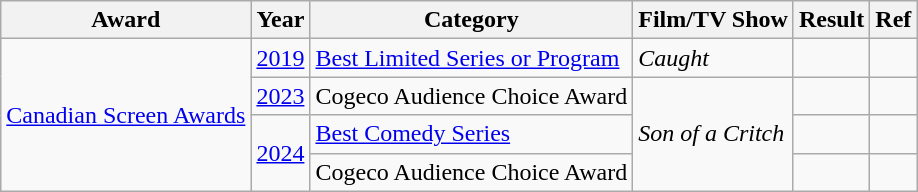<table class="wikitable">
<tr>
<th>Award</th>
<th>Year</th>
<th>Category</th>
<th>Film/TV Show</th>
<th>Result</th>
<th>Ref</th>
</tr>
<tr>
<td rowspan=4><a href='#'>Canadian Screen Awards</a></td>
<td><a href='#'>2019</a></td>
<td><a href='#'>Best Limited Series or Program</a></td>
<td><em>Caught</em></td>
<td></td>
<td></td>
</tr>
<tr>
<td><a href='#'>2023</a></td>
<td>Cogeco Audience Choice Award</td>
<td rowspan=3><em>Son of a Critch</em></td>
<td></td>
<td></td>
</tr>
<tr>
<td rowspan=2><a href='#'>2024</a></td>
<td><a href='#'>Best Comedy Series</a></td>
<td></td>
<td></td>
</tr>
<tr>
<td>Cogeco Audience Choice Award</td>
<td></td>
<td></td>
</tr>
</table>
